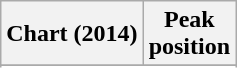<table class="wikitable plainrowheaders" style="text-align:center;">
<tr>
<th scope="col">Chart (2014)</th>
<th scope="col">Peak<br>position</th>
</tr>
<tr>
</tr>
<tr>
</tr>
</table>
